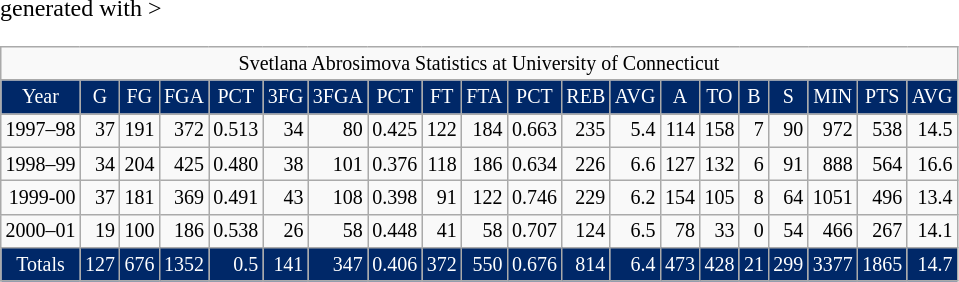<table class="wikitable" <hiddentext>generated with >
<tr style="text-align:center; font-size:10pt; vertical-align:bottom;">
<td colspan="20" style="width:54px; height:14px;">Svetlana Abrosimova Statistics at University of Connecticut</td>
</tr>
<tr style="text-align:center; background:#002868; font-size:10pt; color:white; vertical-align:bottom;">
<td style="height:15px;">Year</td>
<td>G</td>
<td>FG</td>
<td>FGA</td>
<td>PCT</td>
<td>3FG</td>
<td>3FGA</td>
<td>PCT</td>
<td>FT</td>
<td>FTA</td>
<td>PCT</td>
<td>REB</td>
<td>AVG</td>
<td>A</td>
<td>TO</td>
<td>B</td>
<td>S</td>
<td>MIN</td>
<td>PTS</td>
<td>AVG</td>
</tr>
<tr style="text-align:right; font-size:10pt; vertical-align:bottom;">
<td style="height:14px;">1997–98</td>
<td>37</td>
<td>191</td>
<td>372</td>
<td>0.513</td>
<td>34</td>
<td>80</td>
<td>0.425</td>
<td>122</td>
<td>184</td>
<td>0.663</td>
<td>235</td>
<td>5.4</td>
<td>114</td>
<td>158</td>
<td>7</td>
<td>90</td>
<td>972</td>
<td>538</td>
<td>14.5</td>
</tr>
<tr style="text-align:right; font-size:10pt; vertical-align:bottom;">
<td style="height:14px;">1998–99</td>
<td>34</td>
<td>204</td>
<td>425</td>
<td>0.480</td>
<td>38</td>
<td>101</td>
<td>0.376</td>
<td>118</td>
<td>186</td>
<td>0.634</td>
<td>226</td>
<td>6.6</td>
<td>127</td>
<td>132</td>
<td>6</td>
<td>91</td>
<td>888</td>
<td>564</td>
<td>16.6</td>
</tr>
<tr style="text-align:right; font-size:10pt; vertical-align:bottom;">
<td style="height:14px;">1999-00</td>
<td>37</td>
<td>181</td>
<td>369</td>
<td>0.491</td>
<td>43</td>
<td>108</td>
<td>0.398</td>
<td>91</td>
<td>122</td>
<td>0.746</td>
<td>229</td>
<td>6.2</td>
<td>154</td>
<td>105</td>
<td>8</td>
<td>64</td>
<td>1051</td>
<td>496</td>
<td>13.4</td>
</tr>
<tr style="text-align:right; font-size:10pt; vertical-align:bottom;">
<td style="height:14px;">2000–01</td>
<td>19</td>
<td>100</td>
<td>186</td>
<td>0.538</td>
<td>26</td>
<td>58</td>
<td>0.448</td>
<td>41</td>
<td>58</td>
<td>0.707</td>
<td>124</td>
<td>6.5</td>
<td>78</td>
<td>33</td>
<td>0</td>
<td>54</td>
<td>466</td>
<td>267</td>
<td>14.1</td>
</tr>
<tr style="background:#002868; font-size:10pt; color:white;">
<td style="text-align:center; height:15px; vertical-align:bottom;">Totals</td>
<td style="text-align:right; vertical-align:bottom;">127</td>
<td style="text-align:right; vertical-align:bottom;">676</td>
<td style="text-align:right; vertical-align:bottom;">1352</td>
<td style="text-align:right; vertical-align:bottom;">0.5</td>
<td style="text-align:right; vertical-align:bottom;">141</td>
<td style="text-align:right; vertical-align:bottom;">347</td>
<td style="text-align:right; vertical-align:bottom;">0.406</td>
<td style="text-align:right; vertical-align:bottom;">372</td>
<td style="text-align:right; vertical-align:bottom;">550</td>
<td style="text-align:right; vertical-align:bottom;">0.676</td>
<td style="text-align:right; vertical-align:bottom;">814</td>
<td style="text-align:right; vertical-align:bottom;">6.4</td>
<td style="text-align:right; vertical-align:bottom;">473</td>
<td style="text-align:right; vertical-align:bottom;">428</td>
<td style="text-align:right; vertical-align:bottom;">21</td>
<td style="text-align:right; vertical-align:bottom;">299</td>
<td style="text-align:right; vertical-align:bottom;">3377</td>
<td style="text-align:right; vertical-align:bottom;">1865</td>
<td style="text-align:right; vertical-align:bottom;">14.7</td>
</tr>
</table>
